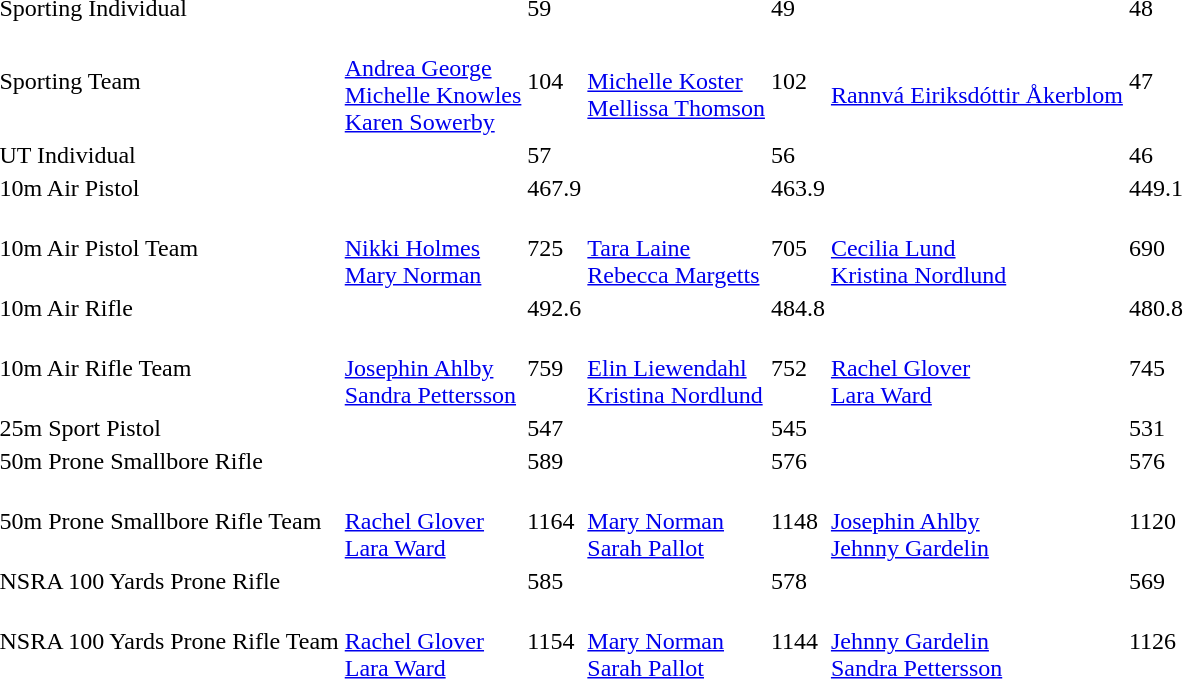<table>
<tr>
<td>Sporting Individual</td>
<td></td>
<td>59</td>
<td></td>
<td>49</td>
<td></td>
<td>48</td>
</tr>
<tr>
<td>Sporting Team</td>
<td><br><a href='#'>Andrea George</a><br><a href='#'>Michelle Knowles</a><br><a href='#'>Karen Sowerby</a></td>
<td>104</td>
<td><br><a href='#'>Michelle Koster</a><br><a href='#'>Mellissa Thomson</a></td>
<td>102</td>
<td><br><a href='#'>Rannvá Eiriksdóttir Åkerblom</a></td>
<td>47</td>
</tr>
<tr>
<td>UT Individual</td>
<td></td>
<td>57</td>
<td></td>
<td>56</td>
<td></td>
<td>46</td>
</tr>
<tr>
<td>10m Air Pistol</td>
<td></td>
<td>467.9</td>
<td></td>
<td>463.9</td>
<td></td>
<td>449.1</td>
</tr>
<tr>
<td>10m Air Pistol Team</td>
<td><br><a href='#'>Nikki Holmes</a><br><a href='#'>Mary Norman</a></td>
<td>725</td>
<td><br><a href='#'>Tara Laine</a><br><a href='#'>Rebecca Margetts</a></td>
<td>705</td>
<td><br><a href='#'>Cecilia Lund</a><br><a href='#'>Kristina Nordlund</a></td>
<td>690</td>
</tr>
<tr>
<td>10m Air Rifle</td>
<td></td>
<td>492.6</td>
<td></td>
<td>484.8</td>
<td></td>
<td>480.8</td>
</tr>
<tr>
<td>10m Air Rifle Team</td>
<td><br><a href='#'>Josephin Ahlby</a><br><a href='#'>Sandra Pettersson</a></td>
<td>759</td>
<td><br><a href='#'>Elin Liewendahl</a><br><a href='#'>Kristina Nordlund</a></td>
<td>752</td>
<td><br><a href='#'>Rachel Glover</a><br><a href='#'>Lara Ward</a></td>
<td>745</td>
</tr>
<tr>
<td>25m Sport Pistol</td>
<td></td>
<td>547</td>
<td></td>
<td>545</td>
<td></td>
<td>531</td>
</tr>
<tr>
<td>50m Prone Smallbore Rifle</td>
<td></td>
<td>589</td>
<td></td>
<td>576</td>
<td></td>
<td>576</td>
</tr>
<tr>
<td>50m Prone Smallbore Rifle Team</td>
<td><br><a href='#'>Rachel Glover</a><br><a href='#'>Lara Ward</a></td>
<td>1164</td>
<td><br><a href='#'>Mary Norman</a><br><a href='#'>Sarah Pallot</a></td>
<td>1148</td>
<td><br><a href='#'>Josephin Ahlby</a><br><a href='#'>Jehnny Gardelin</a></td>
<td>1120</td>
</tr>
<tr>
<td>NSRA 100 Yards Prone Rifle</td>
<td></td>
<td>585</td>
<td></td>
<td>578</td>
<td></td>
<td>569</td>
</tr>
<tr>
<td>NSRA 100 Yards Prone Rifle Team</td>
<td><br><a href='#'>Rachel Glover</a><br><a href='#'>Lara Ward</a></td>
<td>1154</td>
<td><br><a href='#'>Mary Norman</a><br><a href='#'>Sarah Pallot</a></td>
<td>1144</td>
<td><br><a href='#'>Jehnny Gardelin</a><br><a href='#'>Sandra Pettersson</a></td>
<td>1126</td>
</tr>
</table>
